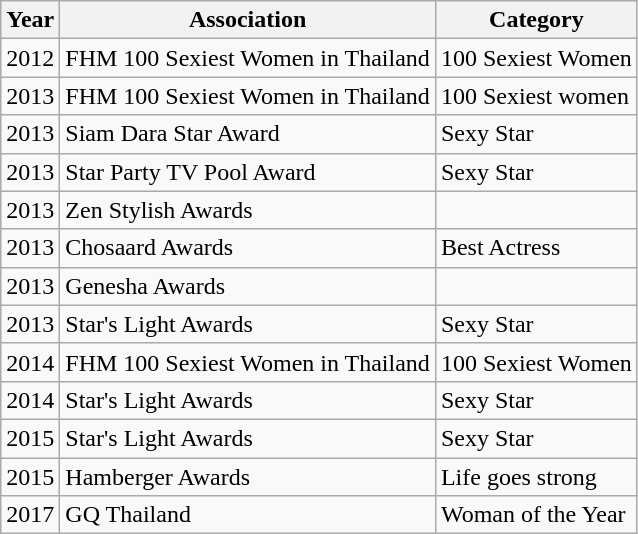<table class="wikitable">
<tr>
<th>Year</th>
<th>Association</th>
<th>Category</th>
</tr>
<tr>
<td>2012</td>
<td>FHM 100 Sexiest Women in Thailand</td>
<td>100 Sexiest Women</td>
</tr>
<tr>
<td>2013</td>
<td>FHM 100 Sexiest Women in Thailand </td>
<td>100 Sexiest women</td>
</tr>
<tr>
<td>2013</td>
<td>Siam Dara Star Award</td>
<td>Sexy Star</td>
</tr>
<tr>
<td>2013</td>
<td>Star Party TV Pool Award</td>
<td>Sexy Star</td>
</tr>
<tr>
<td>2013</td>
<td>Zen Stylish Awards </td>
<td></td>
</tr>
<tr>
<td>2013</td>
<td>Chosaard Awards</td>
<td>Best Actress</td>
</tr>
<tr>
<td>2013</td>
<td>Genesha Awards</td>
<td></td>
</tr>
<tr>
<td>2013</td>
<td>Star's Light Awards</td>
<td>Sexy Star</td>
</tr>
<tr>
<td>2014</td>
<td>FHM 100 Sexiest Women in Thailand</td>
<td>100 Sexiest Women</td>
</tr>
<tr>
<td>2014</td>
<td>Star's Light Awards</td>
<td>Sexy Star</td>
</tr>
<tr>
<td>2015</td>
<td>Star's Light Awards</td>
<td>Sexy Star</td>
</tr>
<tr>
<td>2015</td>
<td>Hamberger Awards</td>
<td>Life goes strong</td>
</tr>
<tr>
<td>2017</td>
<td>GQ Thailand</td>
<td>Woman of the Year </td>
</tr>
</table>
